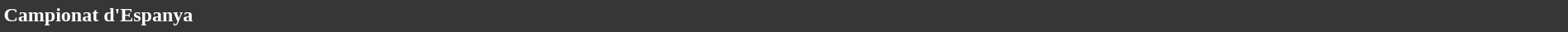<table style="width: 100%; background:#363636; color:white;">
<tr>
<td><strong>Campionat d'Espanya</strong></td>
</tr>
<tr>
</tr>
</table>
